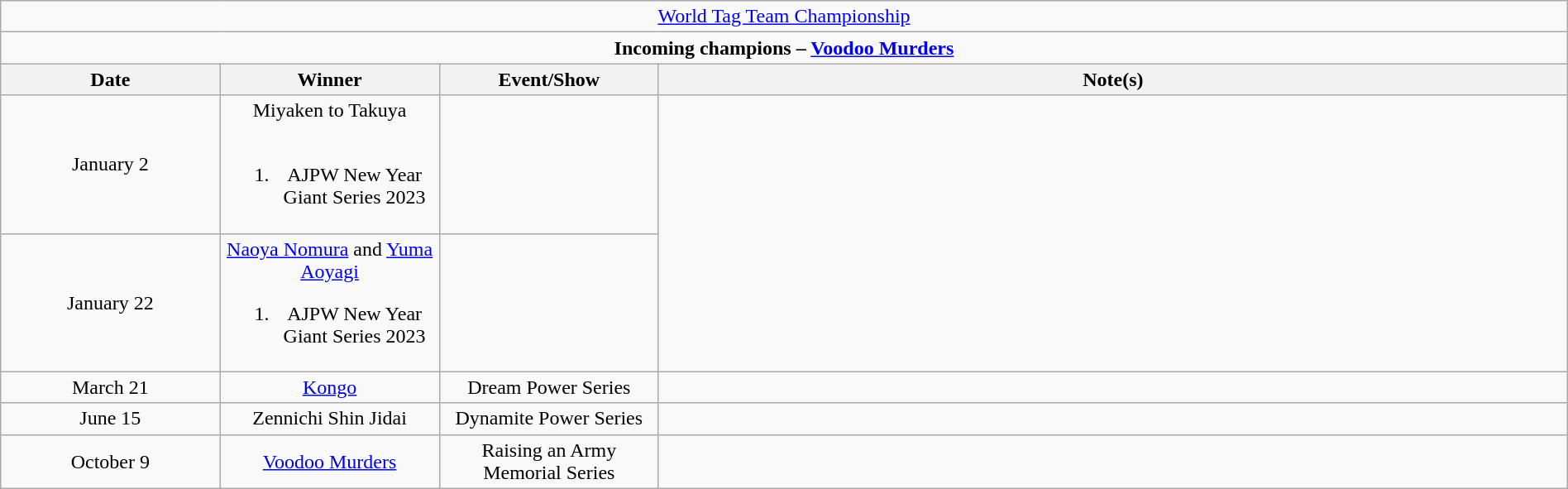<table class="wikitable" style="text-align:center; width:100%;">
<tr>
<td colspan="5" style="text-align: center;"><a href='#'>World Tag Team Championship</a></td>
</tr>
<tr>
<td colspan="5" style="text-align: center;"><strong>Incoming champions – <a href='#'>Voodoo Murders</a> </strong></td>
</tr>
<tr>
<th width=14%>Date</th>
<th width=14%>Winner</th>
<th width=14%>Event/Show</th>
<th width=58%>Note(s)</th>
</tr>
<tr>
<td>January 2</td>
<td>Miyaken to Takuya<br><br><ol><li>AJPW New Year Giant Series 2023<br></li></ol></td>
<td></td>
</tr>
<tr>
<td>January 22</td>
<td><a href='#'>Naoya Nomura</a> and <a href='#'>Yuma Aoyagi</a><br><ol><li>AJPW New Year Giant Series 2023<br></li></ol></td>
<td></td>
</tr>
<tr>
<td>March 21</td>
<td><a href='#'>Kongo</a><br></td>
<td>Dream Power Series<br></td>
<td></td>
</tr>
<tr>
<td>June 15</td>
<td>Zennichi Shin Jidai<br></td>
<td>Dynamite Power Series</td>
<td></td>
</tr>
<tr>
<td>October 9</td>
<td><a href='#'>Voodoo Murders</a><br></td>
<td>Raising an Army Memorial Series<br></td>
<td></td>
</tr>
</table>
